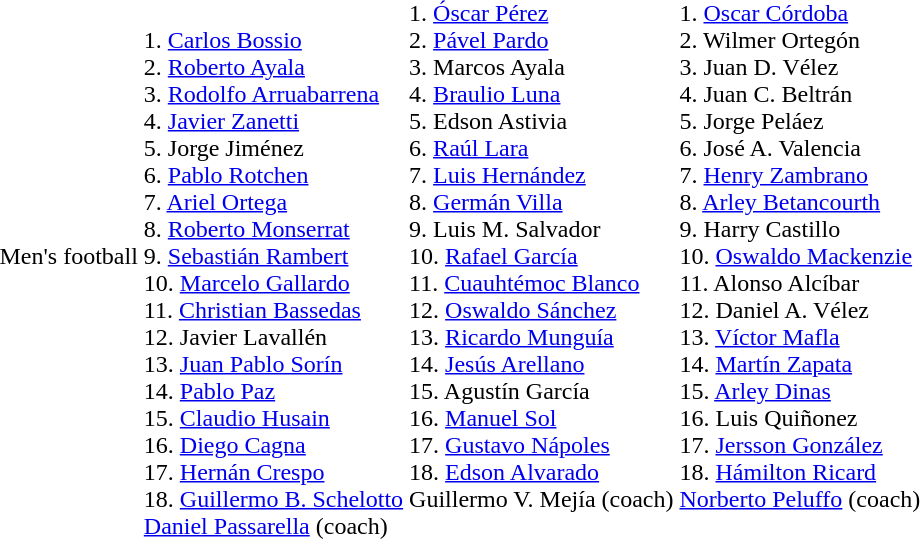<table>
<tr>
<td>Men's football</td>
<td valign=top> <br><br>1. <a href='#'>Carlos Bossio</a> <br>
2. <a href='#'>Roberto Ayala</a> <br> 
3. <a href='#'>Rodolfo Arruabarrena</a>  <br>
4. <a href='#'>Javier Zanetti</a> <br> 
5. Jorge Jiménez <br>  
6. <a href='#'>Pablo Rotchen</a> <br>  
7. <a href='#'>Ariel Ortega</a> <br> 
8. <a href='#'>Roberto Monserrat</a> <br>
9. <a href='#'>Sebastián Rambert</a> <br> 
10. <a href='#'>Marcelo Gallardo</a> <br> 
11. <a href='#'>Christian Bassedas</a><br> 
12. Javier Lavallén <br>
13. <a href='#'>Juan Pablo Sorín</a> <br> 
14. <a href='#'>Pablo Paz</a> <br>
15. <a href='#'>Claudio Husain</a> <br>  
16. <a href='#'>Diego Cagna</a>  <br> 
17. <a href='#'>Hernán Crespo</a> <br> 
18. <a href='#'>Guillermo B. Schelotto</a> <br> 
<a href='#'>Daniel Passarella</a> (coach)</td>
<td valign=top> <br>1. <a href='#'>Óscar Pérez</a><br>
2. <a href='#'>Pável Pardo</a><br>
3. Marcos Ayala <br>
4. <a href='#'>Braulio Luna</a> <br>
5. Edson Astivia <br>
6. <a href='#'>Raúl Lara</a> <br>
7. <a href='#'>Luis Hernández</a><br>
8. <a href='#'>Germán Villa</a> <br>
9. Luis M. Salvador <br>
10. <a href='#'>Rafael García</a><br>
11. <a href='#'>Cuauhtémoc Blanco</a> <br>
12. <a href='#'>Oswaldo Sánchez</a> <br>
13. <a href='#'>Ricardo Munguía</a> <br>
14. <a href='#'>Jesús Arellano</a> <br>
15. Agustín García  <br>
16. <a href='#'>Manuel Sol</a> <br>
17. <a href='#'>Gustavo Nápoles</a> <br>
18. <a href='#'>Edson Alvarado</a><br>
Guillermo V. Mejía (coach)</td>
<td valign=top> <br>1. <a href='#'>Oscar Córdoba</a><br>
2. Wilmer Ortegón<br>
3. Juan D. Vélez<br>
4. Juan C. Beltrán<br>
5. Jorge Peláez<br>
6. José A. Valencia<br>
7. <a href='#'>Henry Zambrano</a> <br>
8. <a href='#'>Arley Betancourth</a><br>
9. Harry Castillo<br>
10. <a href='#'>Oswaldo Mackenzie</a><br>
11. Alonso Alcíbar <br>
12. Daniel A. Vélez <br>
13. <a href='#'>Víctor Mafla</a><br>
14. <a href='#'>Martín Zapata</a><br>
15. <a href='#'>Arley Dinas</a><br>
16. Luis Quiñonez <br>
17. <a href='#'>Jersson González</a> <br>
18. <a href='#'>Hámilton Ricard</a><br>
<a href='#'>Norberto Peluffo</a> (coach)</td>
</tr>
</table>
